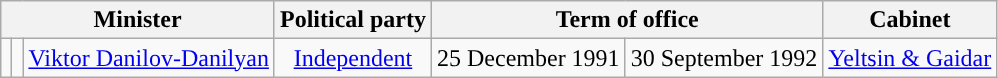<table class="wikitable" style="text-align:center;">
<tr>
<th colspan=3>Minister</th>
<th>Political party</th>
<th colspan=2>Term of office</th>
<th>Cabinet</th>
</tr>
<tr>
<td style="background: "></td>
<td></td>
<td><a href='#'>Viktor Danilov-Danilyan</a></td>
<td><a href='#'>Independent</a></td>
<td>25 December 1991</td>
<td>30 September 1992</td>
<td><a href='#'>Yeltsin & Gaidar</a></td>
</tr>
</table>
